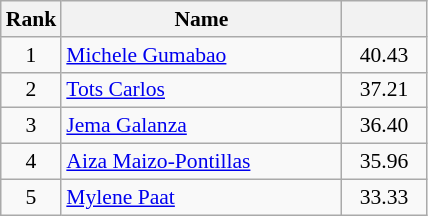<table class="wikitable" style="font-size:90%">
<tr>
<th width=30>Rank</th>
<th width=180>Name</th>
<th width=50></th>
</tr>
<tr>
<td style="text-align:center">1</td>
<td><a href='#'>Michele Gumabao</a></td>
<td style="text-align:center">40.43</td>
</tr>
<tr>
<td style="text-align:center">2</td>
<td><a href='#'>Tots Carlos</a></td>
<td style="text-align:center">37.21</td>
</tr>
<tr>
<td style="text-align:center">3</td>
<td><a href='#'>Jema Galanza</a></td>
<td style="text-align:center">36.40</td>
</tr>
<tr>
<td style="text-align:center">4</td>
<td><a href='#'>Aiza Maizo-Pontillas</a></td>
<td style="text-align:center">35.96</td>
</tr>
<tr>
<td style="text-align:center">5</td>
<td><a href='#'>Mylene Paat</a></td>
<td style="text-align:center">33.33</td>
</tr>
</table>
